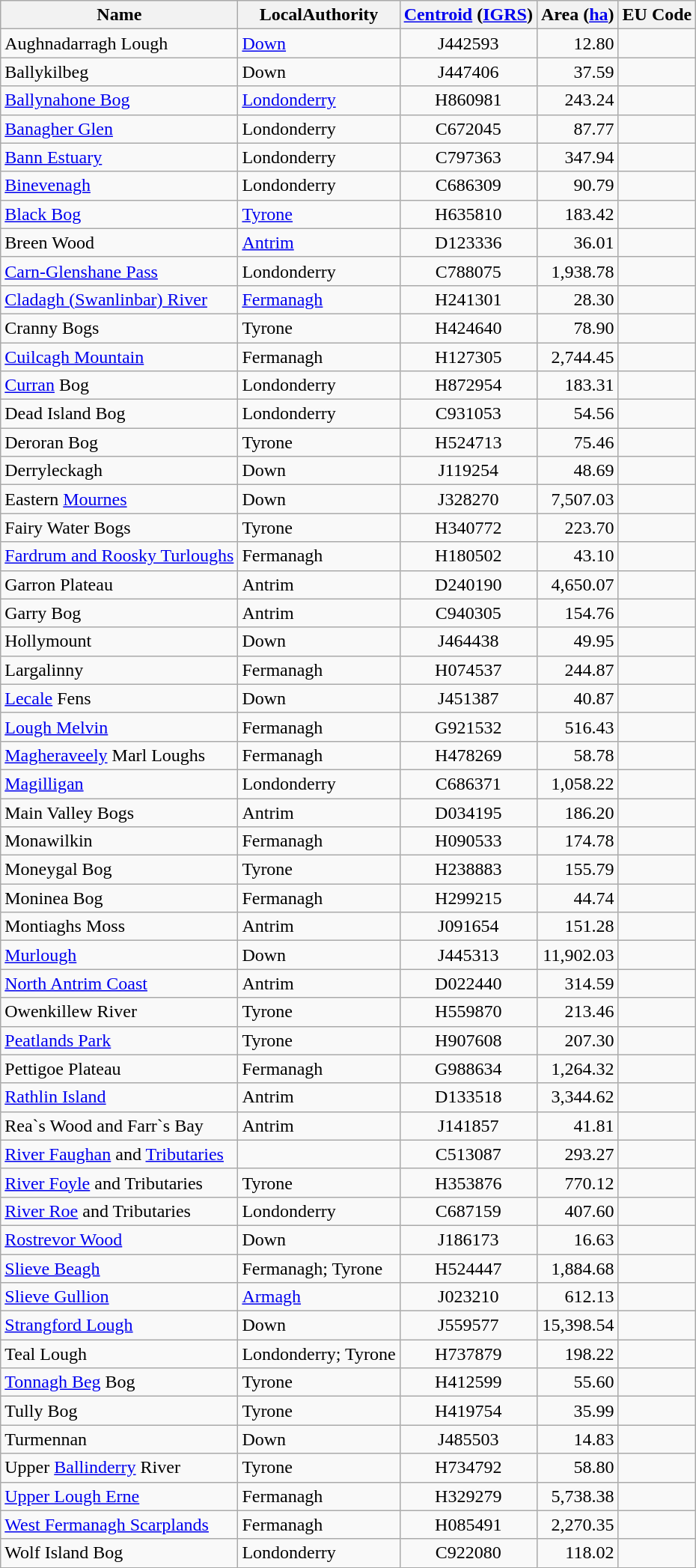<table class="wikitable sortable" style="margin:wide;">
<tr>
<th>Name</th>
<th>LocalAuthority</th>
<th><a href='#'>Centroid</a> (<a href='#'>IGRS</a>)</th>
<th>Area (<a href='#'>ha</a>)</th>
<th>EU Code</th>
</tr>
<tr>
<td>Aughnadarragh Lough</td>
<td><a href='#'>Down</a></td>
<td align="center">J442593</td>
<td align="right">12.80</td>
<td></td>
</tr>
<tr>
<td>Ballykilbeg</td>
<td>Down</td>
<td align="center">J447406</td>
<td align="right">37.59</td>
<td></td>
</tr>
<tr>
<td><a href='#'>Ballynahone Bog</a></td>
<td><a href='#'>Londonderry</a></td>
<td align="center">H860981</td>
<td align="right">243.24</td>
<td></td>
</tr>
<tr>
<td><a href='#'>Banagher Glen</a></td>
<td>Londonderry</td>
<td align="center">C672045</td>
<td align="right">87.77</td>
<td></td>
</tr>
<tr>
<td><a href='#'>Bann Estuary</a></td>
<td>Londonderry</td>
<td align="center">C797363</td>
<td align="right">347.94</td>
<td></td>
</tr>
<tr>
<td><a href='#'>Binevenagh</a></td>
<td>Londonderry</td>
<td align="center">C686309</td>
<td align="right">90.79</td>
<td></td>
</tr>
<tr>
<td><a href='#'>Black Bog</a></td>
<td><a href='#'>Tyrone</a></td>
<td align="center">H635810</td>
<td align="right">183.42</td>
<td></td>
</tr>
<tr>
<td>Breen Wood</td>
<td><a href='#'>Antrim</a></td>
<td align="center">D123336</td>
<td align="right">36.01</td>
<td></td>
</tr>
<tr>
<td><a href='#'>Carn-Glenshane Pass</a></td>
<td>Londonderry</td>
<td align="center">C788075</td>
<td align="right">1,938.78</td>
<td></td>
</tr>
<tr>
<td><a href='#'>Cladagh (Swanlinbar) River</a></td>
<td><a href='#'>Fermanagh</a></td>
<td align="center">H241301</td>
<td align="right">28.30</td>
<td></td>
</tr>
<tr>
<td>Cranny Bogs</td>
<td>Tyrone</td>
<td align="center">H424640</td>
<td align="right">78.90</td>
<td></td>
</tr>
<tr>
<td><a href='#'>Cuilcagh Mountain</a></td>
<td>Fermanagh</td>
<td align="center">H127305</td>
<td align="right">2,744.45</td>
<td></td>
</tr>
<tr>
<td><a href='#'>Curran</a> Bog</td>
<td>Londonderry</td>
<td align="center">H872954</td>
<td align="right">183.31</td>
<td></td>
</tr>
<tr>
<td>Dead Island Bog</td>
<td>Londonderry</td>
<td align="center">C931053</td>
<td align="right">54.56</td>
<td></td>
</tr>
<tr>
<td>Deroran Bog</td>
<td>Tyrone</td>
<td align="center">H524713</td>
<td align="right">75.46</td>
<td></td>
</tr>
<tr>
<td>Derryleckagh</td>
<td>Down</td>
<td align="center">J119254</td>
<td align="right">48.69</td>
<td></td>
</tr>
<tr>
<td>Eastern <a href='#'>Mournes</a></td>
<td>Down</td>
<td align="center">J328270</td>
<td align="right">7,507.03</td>
<td></td>
</tr>
<tr>
<td>Fairy Water Bogs</td>
<td>Tyrone</td>
<td align="center">H340772</td>
<td align="right">223.70</td>
<td></td>
</tr>
<tr>
<td><a href='#'>Fardrum and Roosky Turloughs</a></td>
<td>Fermanagh</td>
<td align="center">H180502</td>
<td align="right">43.10</td>
<td></td>
</tr>
<tr>
<td>Garron Plateau</td>
<td>Antrim</td>
<td align="center">D240190</td>
<td align="right">4,650.07</td>
<td></td>
</tr>
<tr>
<td>Garry Bog</td>
<td>Antrim</td>
<td align="center">C940305</td>
<td align="right">154.76</td>
<td></td>
</tr>
<tr>
<td>Hollymount</td>
<td>Down</td>
<td align="center">J464438</td>
<td align="right">49.95</td>
<td></td>
</tr>
<tr>
<td>Largalinny</td>
<td>Fermanagh</td>
<td align="center">H074537</td>
<td align="right">244.87</td>
<td></td>
</tr>
<tr>
<td><a href='#'>Lecale</a> Fens</td>
<td>Down</td>
<td align="center">J451387</td>
<td align="right">40.87</td>
<td></td>
</tr>
<tr>
<td><a href='#'>Lough Melvin</a></td>
<td>Fermanagh</td>
<td align="center">G921532</td>
<td align="right">516.43</td>
<td></td>
</tr>
<tr>
<td><a href='#'>Magheraveely</a> Marl Loughs</td>
<td>Fermanagh</td>
<td align="center">H478269</td>
<td align="right">58.78</td>
<td></td>
</tr>
<tr>
<td><a href='#'>Magilligan</a></td>
<td>Londonderry</td>
<td align="center">C686371</td>
<td align="right">1,058.22</td>
<td></td>
</tr>
<tr>
<td>Main Valley Bogs</td>
<td>Antrim</td>
<td align="center">D034195</td>
<td align="right">186.20</td>
<td></td>
</tr>
<tr>
<td>Monawilkin</td>
<td>Fermanagh</td>
<td align="center">H090533</td>
<td align="right">174.78</td>
<td></td>
</tr>
<tr>
<td>Moneygal Bog</td>
<td>Tyrone</td>
<td align="center">H238883</td>
<td align="right">155.79</td>
<td></td>
</tr>
<tr>
<td>Moninea Bog</td>
<td>Fermanagh</td>
<td align="center">H299215</td>
<td align="right">44.74</td>
<td></td>
</tr>
<tr>
<td>Montiaghs Moss</td>
<td>Antrim</td>
<td align="center">J091654</td>
<td align="right">151.28</td>
<td></td>
</tr>
<tr>
<td><a href='#'>Murlough</a></td>
<td>Down</td>
<td align="center">J445313</td>
<td align="right">11,902.03</td>
<td></td>
</tr>
<tr>
<td><a href='#'>North Antrim Coast</a></td>
<td>Antrim</td>
<td align="center">D022440</td>
<td align="right">314.59</td>
<td></td>
</tr>
<tr>
<td>Owenkillew River</td>
<td>Tyrone</td>
<td align="center">H559870</td>
<td align="right">213.46</td>
<td></td>
</tr>
<tr>
<td><a href='#'>Peatlands Park</a></td>
<td>Tyrone</td>
<td align="center">H907608</td>
<td align="right">207.30</td>
<td></td>
</tr>
<tr>
<td>Pettigoe Plateau</td>
<td>Fermanagh</td>
<td align="center">G988634</td>
<td align="right">1,264.32</td>
<td></td>
</tr>
<tr>
<td><a href='#'>Rathlin Island</a></td>
<td>Antrim</td>
<td align="center">D133518</td>
<td align="right">3,344.62</td>
<td></td>
</tr>
<tr>
<td>Rea`s Wood and Farr`s Bay</td>
<td>Antrim</td>
<td align="center">J141857</td>
<td align="right">41.81</td>
<td></td>
</tr>
<tr>
<td><a href='#'>River Faughan</a> and <a href='#'>Tributaries</a></td>
<td></td>
<td align="center">C513087</td>
<td align="right">293.27</td>
<td></td>
</tr>
<tr>
<td><a href='#'>River Foyle</a> and Tributaries</td>
<td>Tyrone</td>
<td align="center">H353876</td>
<td align="right">770.12</td>
<td></td>
</tr>
<tr>
<td><a href='#'>River Roe</a> and Tributaries</td>
<td>Londonderry</td>
<td align="center">C687159</td>
<td align="right">407.60</td>
<td></td>
</tr>
<tr>
<td><a href='#'>Rostrevor Wood</a></td>
<td>Down</td>
<td align="center">J186173</td>
<td align="right">16.63</td>
<td></td>
</tr>
<tr>
<td><a href='#'>Slieve Beagh</a></td>
<td>Fermanagh; Tyrone</td>
<td align="center">H524447</td>
<td align="right">1,884.68</td>
<td></td>
</tr>
<tr>
<td><a href='#'>Slieve Gullion</a></td>
<td><a href='#'>Armagh</a></td>
<td align="center">J023210</td>
<td align="right">612.13</td>
<td></td>
</tr>
<tr>
<td><a href='#'>Strangford Lough</a></td>
<td>Down</td>
<td align="center">J559577</td>
<td align="right">15,398.54</td>
<td></td>
</tr>
<tr>
<td>Teal Lough</td>
<td>Londonderry; Tyrone</td>
<td align="center">H737879</td>
<td align="right">198.22</td>
<td></td>
</tr>
<tr>
<td><a href='#'>Tonnagh Beg</a> Bog</td>
<td>Tyrone</td>
<td align="center">H412599</td>
<td align="right">55.60</td>
<td></td>
</tr>
<tr>
<td>Tully Bog</td>
<td>Tyrone</td>
<td align="center">H419754</td>
<td align="right">35.99</td>
<td></td>
</tr>
<tr>
<td>Turmennan</td>
<td>Down</td>
<td align="center">J485503</td>
<td align="right">14.83</td>
<td></td>
</tr>
<tr>
<td>Upper <a href='#'>Ballinderry</a> River</td>
<td>Tyrone</td>
<td align="center">H734792</td>
<td align="right">58.80</td>
<td></td>
</tr>
<tr>
<td><a href='#'>Upper Lough Erne</a></td>
<td>Fermanagh</td>
<td align="center">H329279</td>
<td align="right">5,738.38</td>
<td></td>
</tr>
<tr>
<td><a href='#'>West Fermanagh Scarplands</a></td>
<td>Fermanagh</td>
<td align="center">H085491</td>
<td align="right">2,270.35</td>
<td></td>
</tr>
<tr>
<td>Wolf Island Bog</td>
<td>Londonderry</td>
<td align="center">C922080</td>
<td align="right">118.02</td>
<td></td>
</tr>
</table>
